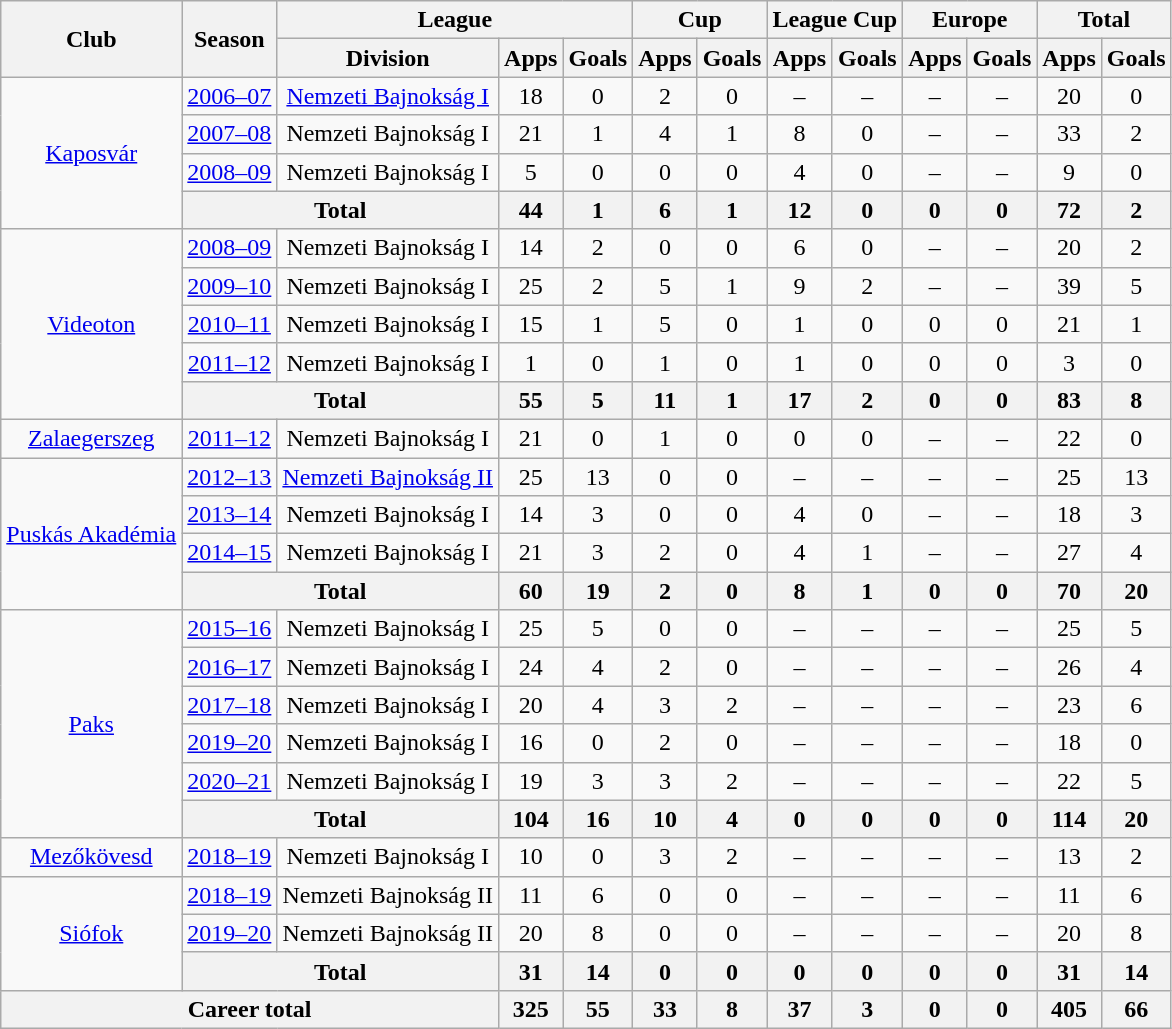<table class="wikitable" style="text-align: center">
<tr>
<th rowspan="2">Club</th>
<th rowspan="2">Season</th>
<th colspan="3">League</th>
<th colspan="2">Cup</th>
<th colspan="2">League Cup</th>
<th colspan="2">Europe</th>
<th colspan="2">Total</th>
</tr>
<tr>
<th>Division</th>
<th>Apps</th>
<th>Goals</th>
<th>Apps</th>
<th>Goals</th>
<th>Apps</th>
<th>Goals</th>
<th>Apps</th>
<th>Goals</th>
<th>Apps</th>
<th>Goals</th>
</tr>
<tr>
<td rowspan="4"><a href='#'>Kaposvár</a></td>
<td><a href='#'>2006–07</a></td>
<td><a href='#'>Nemzeti Bajnokság I</a></td>
<td>18</td>
<td>0</td>
<td>2</td>
<td>0</td>
<td>–</td>
<td>–</td>
<td>–</td>
<td>–</td>
<td>20</td>
<td>0</td>
</tr>
<tr>
<td><a href='#'>2007–08</a></td>
<td>Nemzeti Bajnokság I</td>
<td>21</td>
<td>1</td>
<td>4</td>
<td>1</td>
<td>8</td>
<td>0</td>
<td>–</td>
<td>–</td>
<td>33</td>
<td>2</td>
</tr>
<tr>
<td><a href='#'>2008–09</a></td>
<td>Nemzeti Bajnokság I</td>
<td>5</td>
<td>0</td>
<td>0</td>
<td>0</td>
<td>4</td>
<td>0</td>
<td>–</td>
<td>–</td>
<td>9</td>
<td>0</td>
</tr>
<tr>
<th colspan="2">Total</th>
<th>44</th>
<th>1</th>
<th>6</th>
<th>1</th>
<th>12</th>
<th>0</th>
<th>0</th>
<th>0</th>
<th>72</th>
<th>2</th>
</tr>
<tr>
<td rowspan="5"><a href='#'>Videoton</a></td>
<td><a href='#'>2008–09</a></td>
<td>Nemzeti Bajnokság I</td>
<td>14</td>
<td>2</td>
<td>0</td>
<td>0</td>
<td>6</td>
<td>0</td>
<td>–</td>
<td>–</td>
<td>20</td>
<td>2</td>
</tr>
<tr>
<td><a href='#'>2009–10</a></td>
<td>Nemzeti Bajnokság I</td>
<td>25</td>
<td>2</td>
<td>5</td>
<td>1</td>
<td>9</td>
<td>2</td>
<td>–</td>
<td>–</td>
<td>39</td>
<td>5</td>
</tr>
<tr>
<td><a href='#'>2010–11</a></td>
<td>Nemzeti Bajnokság I</td>
<td>15</td>
<td>1</td>
<td>5</td>
<td>0</td>
<td>1</td>
<td>0</td>
<td>0</td>
<td>0</td>
<td>21</td>
<td>1</td>
</tr>
<tr>
<td><a href='#'>2011–12</a></td>
<td>Nemzeti Bajnokság I</td>
<td>1</td>
<td>0</td>
<td>1</td>
<td>0</td>
<td>1</td>
<td>0</td>
<td>0</td>
<td>0</td>
<td>3</td>
<td>0</td>
</tr>
<tr>
<th colspan="2">Total</th>
<th>55</th>
<th>5</th>
<th>11</th>
<th>1</th>
<th>17</th>
<th>2</th>
<th>0</th>
<th>0</th>
<th>83</th>
<th>8</th>
</tr>
<tr>
<td><a href='#'>Zalaegerszeg</a></td>
<td><a href='#'>2011–12</a></td>
<td>Nemzeti Bajnokság I</td>
<td>21</td>
<td>0</td>
<td>1</td>
<td>0</td>
<td>0</td>
<td>0</td>
<td>–</td>
<td>–</td>
<td>22</td>
<td>0</td>
</tr>
<tr>
<td rowspan="4"><a href='#'>Puskás Akadémia</a></td>
<td><a href='#'>2012–13</a></td>
<td><a href='#'>Nemzeti Bajnokság II</a></td>
<td>25</td>
<td>13</td>
<td>0</td>
<td>0</td>
<td>–</td>
<td>–</td>
<td>–</td>
<td>–</td>
<td>25</td>
<td>13</td>
</tr>
<tr>
<td><a href='#'>2013–14</a></td>
<td>Nemzeti Bajnokság I</td>
<td>14</td>
<td>3</td>
<td>0</td>
<td>0</td>
<td>4</td>
<td>0</td>
<td>–</td>
<td>–</td>
<td>18</td>
<td>3</td>
</tr>
<tr>
<td><a href='#'>2014–15</a></td>
<td>Nemzeti Bajnokság I</td>
<td>21</td>
<td>3</td>
<td>2</td>
<td>0</td>
<td>4</td>
<td>1</td>
<td>–</td>
<td>–</td>
<td>27</td>
<td>4</td>
</tr>
<tr>
<th colspan="2">Total</th>
<th>60</th>
<th>19</th>
<th>2</th>
<th>0</th>
<th>8</th>
<th>1</th>
<th>0</th>
<th>0</th>
<th>70</th>
<th>20</th>
</tr>
<tr>
<td rowspan="6"><a href='#'>Paks</a></td>
<td><a href='#'>2015–16</a></td>
<td>Nemzeti Bajnokság I</td>
<td>25</td>
<td>5</td>
<td>0</td>
<td>0</td>
<td>–</td>
<td>–</td>
<td>–</td>
<td>–</td>
<td>25</td>
<td>5</td>
</tr>
<tr>
<td><a href='#'>2016–17</a></td>
<td>Nemzeti Bajnokság I</td>
<td>24</td>
<td>4</td>
<td>2</td>
<td>0</td>
<td>–</td>
<td>–</td>
<td>–</td>
<td>–</td>
<td>26</td>
<td>4</td>
</tr>
<tr>
<td><a href='#'>2017–18</a></td>
<td>Nemzeti Bajnokság I</td>
<td>20</td>
<td>4</td>
<td>3</td>
<td>2</td>
<td>–</td>
<td>–</td>
<td>–</td>
<td>–</td>
<td>23</td>
<td>6</td>
</tr>
<tr>
<td><a href='#'>2019–20</a></td>
<td>Nemzeti Bajnokság I</td>
<td>16</td>
<td>0</td>
<td>2</td>
<td>0</td>
<td>–</td>
<td>–</td>
<td>–</td>
<td>–</td>
<td>18</td>
<td>0</td>
</tr>
<tr>
<td><a href='#'>2020–21</a></td>
<td>Nemzeti Bajnokság I</td>
<td>19</td>
<td>3</td>
<td>3</td>
<td>2</td>
<td>–</td>
<td>–</td>
<td>–</td>
<td>–</td>
<td>22</td>
<td>5</td>
</tr>
<tr>
<th colspan="2">Total</th>
<th>104</th>
<th>16</th>
<th>10</th>
<th>4</th>
<th>0</th>
<th>0</th>
<th>0</th>
<th>0</th>
<th>114</th>
<th>20</th>
</tr>
<tr>
<td><a href='#'>Mezőkövesd</a></td>
<td><a href='#'>2018–19</a></td>
<td>Nemzeti Bajnokság I</td>
<td>10</td>
<td>0</td>
<td>3</td>
<td>2</td>
<td>–</td>
<td>–</td>
<td>–</td>
<td>–</td>
<td>13</td>
<td>2</td>
</tr>
<tr>
<td rowspan="3"><a href='#'>Siófok</a></td>
<td><a href='#'>2018–19</a></td>
<td>Nemzeti Bajnokság II</td>
<td>11</td>
<td>6</td>
<td>0</td>
<td>0</td>
<td>–</td>
<td>–</td>
<td>–</td>
<td>–</td>
<td>11</td>
<td>6</td>
</tr>
<tr>
<td><a href='#'>2019–20</a></td>
<td>Nemzeti Bajnokság II</td>
<td>20</td>
<td>8</td>
<td>0</td>
<td>0</td>
<td>–</td>
<td>–</td>
<td>–</td>
<td>–</td>
<td>20</td>
<td>8</td>
</tr>
<tr>
<th colspan="2">Total</th>
<th>31</th>
<th>14</th>
<th>0</th>
<th>0</th>
<th>0</th>
<th>0</th>
<th>0</th>
<th>0</th>
<th>31</th>
<th>14</th>
</tr>
<tr>
<th colspan="3">Career total</th>
<th>325</th>
<th>55</th>
<th>33</th>
<th>8</th>
<th>37</th>
<th>3</th>
<th>0</th>
<th>0</th>
<th>405</th>
<th>66</th>
</tr>
</table>
